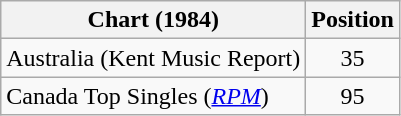<table class="wikitable">
<tr>
<th>Chart (1984)</th>
<th>Position</th>
</tr>
<tr>
<td>Australia (Kent Music Report)</td>
<td style="text-align:center;">35</td>
</tr>
<tr>
<td>Canada Top Singles (<em><a href='#'>RPM</a></em>)</td>
<td style="text-align:center;">95</td>
</tr>
</table>
